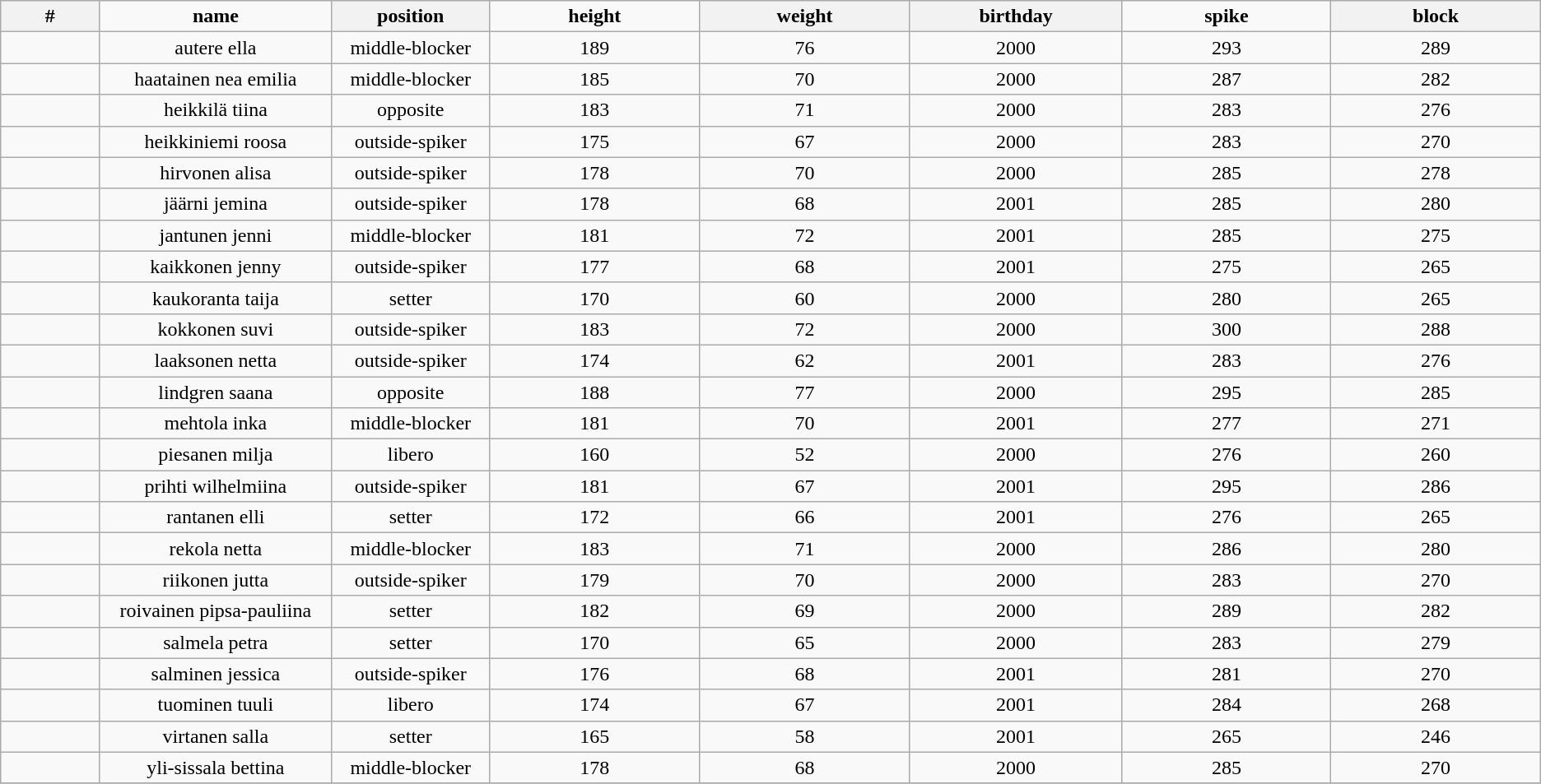<table class="wikitable sortable" style="text-align:center;">
<tr>
<th style="width:5em">#</th>
<td style="width:12em"><strong>name</strong></td>
<th style="width:8em"><strong>position</strong></th>
<td style="width:11em"><strong>height</strong></td>
<th style="width:11em"><strong>weight</strong></th>
<th style="width:11em"><strong>birthday</strong></th>
<td style="width:11em"><strong>spike</strong></td>
<th style="width:11em"><strong>block</strong></th>
</tr>
<tr>
<td></td>
<td>autere ella</td>
<td>middle-blocker</td>
<td>189</td>
<td>76</td>
<td>2000</td>
<td>293</td>
<td>289</td>
</tr>
<tr>
<td></td>
<td>haatainen nea emilia</td>
<td>middle-blocker</td>
<td>185</td>
<td>70</td>
<td>2000</td>
<td>287</td>
<td>282</td>
</tr>
<tr>
<td></td>
<td>heikkilä tiina</td>
<td>opposite</td>
<td>183</td>
<td>71</td>
<td>2000</td>
<td>283</td>
<td>276</td>
</tr>
<tr>
<td></td>
<td>heikkiniemi roosa</td>
<td>outside-spiker</td>
<td>175</td>
<td>67</td>
<td>2000</td>
<td>283</td>
<td>270</td>
</tr>
<tr>
<td></td>
<td>hirvonen alisa</td>
<td>outside-spiker</td>
<td>178</td>
<td>70</td>
<td>2000</td>
<td>285</td>
<td>278</td>
</tr>
<tr>
<td></td>
<td>jäärni jemina</td>
<td>outside-spiker</td>
<td>178</td>
<td>68</td>
<td>2001</td>
<td>285</td>
<td>280</td>
</tr>
<tr>
<td></td>
<td>jantunen jenni</td>
<td>middle-blocker</td>
<td>181</td>
<td>72</td>
<td>2001</td>
<td>285</td>
<td>275</td>
</tr>
<tr>
<td></td>
<td>kaikkonen jenny</td>
<td>outside-spiker</td>
<td>177</td>
<td>68</td>
<td>2001</td>
<td>275</td>
<td>265</td>
</tr>
<tr>
<td></td>
<td>kaukoranta taija</td>
<td>setter</td>
<td>170</td>
<td>60</td>
<td>2000</td>
<td>280</td>
<td>265</td>
</tr>
<tr>
<td></td>
<td>kokkonen suvi</td>
<td>outside-spiker</td>
<td>183</td>
<td>72</td>
<td>2000</td>
<td>300</td>
<td>288</td>
</tr>
<tr>
<td></td>
<td>laaksonen netta</td>
<td>outside-spiker</td>
<td>174</td>
<td>62</td>
<td>2001</td>
<td>283</td>
<td>276</td>
</tr>
<tr>
<td></td>
<td>lindgren saana</td>
<td>opposite</td>
<td>188</td>
<td>77</td>
<td>2000</td>
<td>295</td>
<td>285</td>
</tr>
<tr>
<td></td>
<td>mehtola inka</td>
<td>middle-blocker</td>
<td>181</td>
<td>70</td>
<td>2001</td>
<td>277</td>
<td>271</td>
</tr>
<tr>
<td></td>
<td>piesanen milja</td>
<td>libero</td>
<td>160</td>
<td>52</td>
<td>2000</td>
<td>276</td>
<td>260</td>
</tr>
<tr>
<td></td>
<td>prihti wilhelmiina</td>
<td>outside-spiker</td>
<td>181</td>
<td>67</td>
<td>2001</td>
<td>295</td>
<td>286</td>
</tr>
<tr>
<td></td>
<td>rantanen elli</td>
<td>setter</td>
<td>172</td>
<td>66</td>
<td>2001</td>
<td>276</td>
<td>265</td>
</tr>
<tr>
<td></td>
<td>rekola netta</td>
<td>middle-blocker</td>
<td>183</td>
<td>71</td>
<td>2000</td>
<td>286</td>
<td>280</td>
</tr>
<tr>
<td></td>
<td>riikonen jutta</td>
<td>outside-spiker</td>
<td>179</td>
<td>70</td>
<td>2000</td>
<td>283</td>
<td>270</td>
</tr>
<tr>
<td></td>
<td>roivainen pipsa-pauliina</td>
<td>setter</td>
<td>182</td>
<td>69</td>
<td>2000</td>
<td>289</td>
<td>282</td>
</tr>
<tr>
<td></td>
<td>salmela petra</td>
<td>setter</td>
<td>170</td>
<td>65</td>
<td>2000</td>
<td>283</td>
<td>279</td>
</tr>
<tr>
<td></td>
<td>salminen jessica</td>
<td>outside-spiker</td>
<td>176</td>
<td>68</td>
<td>2001</td>
<td>281</td>
<td>270</td>
</tr>
<tr>
<td></td>
<td>tuominen tuuli</td>
<td>libero</td>
<td>174</td>
<td>67</td>
<td>2001</td>
<td>284</td>
<td>268</td>
</tr>
<tr>
<td></td>
<td>virtanen salla</td>
<td>setter</td>
<td>165</td>
<td>58</td>
<td>2001</td>
<td>265</td>
<td>246</td>
</tr>
<tr>
<td></td>
<td>yli-sissala bettina</td>
<td>middle-blocker</td>
<td>178</td>
<td>68</td>
<td>2000</td>
<td>285</td>
<td>270</td>
</tr>
<tr>
</tr>
</table>
